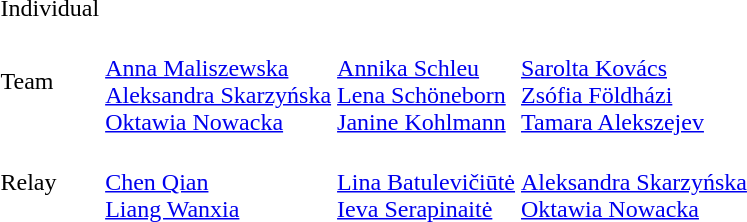<table>
<tr>
<td>Individual</td>
<td></td>
<td></td>
<td></td>
</tr>
<tr>
<td>Team</td>
<td><br><a href='#'>Anna Maliszewska</a><br><a href='#'>Aleksandra Skarzyńska</a><br><a href='#'>Oktawia Nowacka</a></td>
<td><br><a href='#'>Annika Schleu</a><br><a href='#'>Lena Schöneborn</a><br><a href='#'>Janine Kohlmann</a></td>
<td><br><a href='#'>Sarolta Kovács</a><br><a href='#'>Zsófia Földházi</a><br><a href='#'>Tamara Alekszejev</a></td>
</tr>
<tr>
<td>Relay</td>
<td><br><a href='#'>Chen Qian</a><br><a href='#'>Liang Wanxia</a></td>
<td><br><a href='#'>Lina Batulevičiūtė</a><br><a href='#'>Ieva Serapinaitė</a></td>
<td><br><a href='#'>Aleksandra Skarzyńska</a><br><a href='#'>Oktawia Nowacka</a></td>
</tr>
</table>
